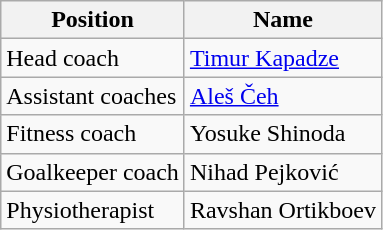<table class="wikitable">
<tr>
<th>Position</th>
<th>Name</th>
</tr>
<tr>
<td style="text-align:left;">Head coach</td>
<td style="text-align:left;"> <a href='#'>Timur Kapadze</a></td>
</tr>
<tr>
<td style="text-align:left;">Assistant coaches</td>
<td style="text-align:left;"> <a href='#'>Aleš Čeh</a></td>
</tr>
<tr>
<td style="text-align:left;">Fitness coach</td>
<td style="text-align:left;"> Yosuke Shinoda</td>
</tr>
<tr>
<td style="text-align:left;">Goalkeeper coach</td>
<td style="text-align:left;"> Nihad Pejković</td>
</tr>
<tr>
<td style="text-align:left;">Physiotherapist</td>
<td style="text-align:left;"> Ravshan Ortikboev</td>
</tr>
</table>
